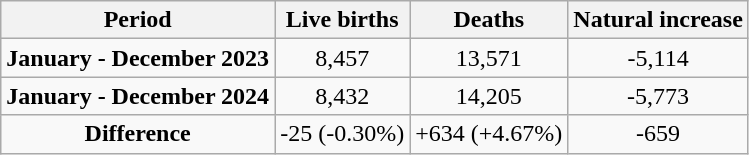<table class="wikitable sortable collapsible collapsed"  style="text-align:center;">
<tr>
<th>Period</th>
<th>Live births</th>
<th>Deaths</th>
<th>Natural increase</th>
</tr>
<tr>
<td><strong>January - December 2023</strong></td>
<td>8,457</td>
<td>13,571</td>
<td>-5,114</td>
</tr>
<tr>
<td><strong>January - December 2024</strong></td>
<td>8,432</td>
<td>14,205</td>
<td>-5,773</td>
</tr>
<tr>
<td><strong>Difference</strong></td>
<td> -25 (-0.30%)</td>
<td> +634 (+4.67%)</td>
<td> -659</td>
</tr>
</table>
